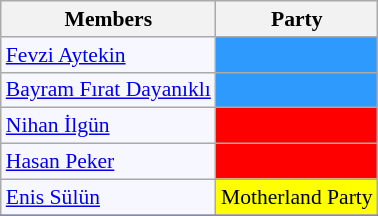<table class=wikitable style="border:1px solid #8888aa; background-color:#f7f8ff; padding:0px; font-size:90%;">
<tr>
<th>Members</th>
<th>Party</th>
</tr>
<tr>
<td><a href='#'>Fevzi Aytekin</a></td>
<td style="background: #2E9AFE"></td>
</tr>
<tr>
<td><a href='#'>Bayram Fırat Dayanıklı</a></td>
<td style="background: #2E9AFE"></td>
</tr>
<tr>
<td><a href='#'>Nihan İlgün</a></td>
<td style="background: #ff0000"></td>
</tr>
<tr>
<td><a href='#'>Hasan Peker</a></td>
<td style="background: #ff0000"></td>
</tr>
<tr>
<td><a href='#'>Enis Sülün</a></td>
<td style="background: #ffff00">Motherland Party</td>
</tr>
<tr>
</tr>
</table>
